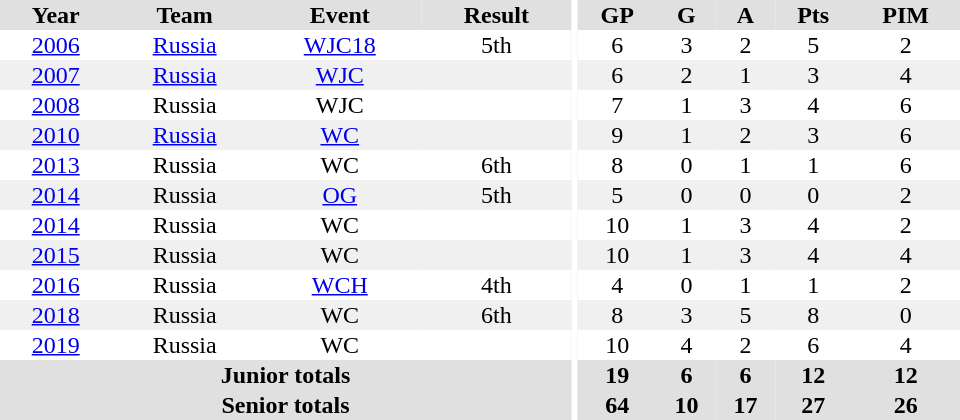<table border="0" cellpadding="1" cellspacing="0" ID="Table3" style="text-align:center; width:40em">
<tr align="center" bgcolor="#e0e0e0">
<th>Year</th>
<th>Team</th>
<th>Event</th>
<th>Result</th>
<th rowspan="99" bgcolor="#ffffff"></th>
<th>GP</th>
<th>G</th>
<th>A</th>
<th>Pts</th>
<th>PIM</th>
</tr>
<tr>
<td><a href='#'>2006</a></td>
<td><a href='#'>Russia</a></td>
<td><a href='#'>WJC18</a></td>
<td>5th</td>
<td>6</td>
<td>3</td>
<td>2</td>
<td>5</td>
<td>2</td>
</tr>
<tr bgcolor="#f0f0f0">
<td><a href='#'>2007</a></td>
<td><a href='#'>Russia</a></td>
<td><a href='#'>WJC</a></td>
<td></td>
<td>6</td>
<td>2</td>
<td>1</td>
<td>3</td>
<td>4</td>
</tr>
<tr>
<td><a href='#'>2008</a></td>
<td>Russia</td>
<td>WJC</td>
<td></td>
<td>7</td>
<td>1</td>
<td>3</td>
<td>4</td>
<td>6</td>
</tr>
<tr bgcolor="#f0f0f0">
<td><a href='#'>2010</a></td>
<td><a href='#'>Russia</a></td>
<td><a href='#'>WC</a></td>
<td></td>
<td>9</td>
<td>1</td>
<td>2</td>
<td>3</td>
<td>6</td>
</tr>
<tr>
<td><a href='#'>2013</a></td>
<td>Russia</td>
<td>WC</td>
<td>6th</td>
<td>8</td>
<td>0</td>
<td>1</td>
<td>1</td>
<td>6</td>
</tr>
<tr bgcolor="#f0f0f0">
<td><a href='#'>2014</a></td>
<td>Russia</td>
<td><a href='#'>OG</a></td>
<td>5th</td>
<td>5</td>
<td>0</td>
<td>0</td>
<td>0</td>
<td>2</td>
</tr>
<tr>
<td><a href='#'>2014</a></td>
<td>Russia</td>
<td>WC</td>
<td></td>
<td>10</td>
<td>1</td>
<td>3</td>
<td>4</td>
<td>2</td>
</tr>
<tr bgcolor="#f0f0f0">
<td><a href='#'>2015</a></td>
<td>Russia</td>
<td>WC</td>
<td></td>
<td>10</td>
<td>1</td>
<td>3</td>
<td>4</td>
<td>4</td>
</tr>
<tr>
<td><a href='#'>2016</a></td>
<td>Russia</td>
<td><a href='#'>WCH</a></td>
<td>4th</td>
<td>4</td>
<td>0</td>
<td>1</td>
<td>1</td>
<td>2</td>
</tr>
<tr bgcolor="#f0f0f0">
<td><a href='#'>2018</a></td>
<td>Russia</td>
<td>WC</td>
<td>6th</td>
<td>8</td>
<td>3</td>
<td>5</td>
<td>8</td>
<td>0</td>
</tr>
<tr>
<td><a href='#'>2019</a></td>
<td>Russia</td>
<td>WC</td>
<td></td>
<td>10</td>
<td>4</td>
<td>2</td>
<td>6</td>
<td>4</td>
</tr>
<tr bgcolor="#e0e0e0">
<th colspan="4">Junior totals</th>
<th>19</th>
<th>6</th>
<th>6</th>
<th>12</th>
<th>12</th>
</tr>
<tr bgcolor="#e0e0e0">
<th colspan="4">Senior totals</th>
<th>64</th>
<th>10</th>
<th>17</th>
<th>27</th>
<th>26</th>
</tr>
</table>
